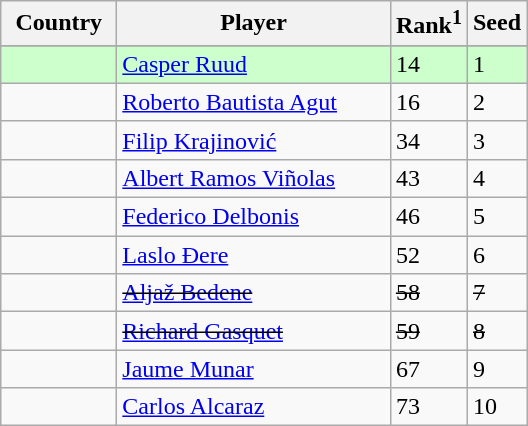<table class="sortable wikitable">
<tr>
<th width="70">Country</th>
<th width="175">Player</th>
<th>Rank<sup>1</sup></th>
<th>Seed</th>
</tr>
<tr>
</tr>
<tr style="background:#cfc;">
<td></td>
<td><a href='#'>Casper Ruud</a></td>
<td>14</td>
<td>1</td>
</tr>
<tr>
<td></td>
<td><a href='#'>Roberto Bautista Agut</a></td>
<td>16</td>
<td>2</td>
</tr>
<tr>
<td></td>
<td><a href='#'>Filip Krajinović</a></td>
<td>34</td>
<td>3</td>
</tr>
<tr>
<td></td>
<td><a href='#'>Albert Ramos Viñolas</a></td>
<td>43</td>
<td>4</td>
</tr>
<tr>
<td></td>
<td><a href='#'>Federico Delbonis</a></td>
<td>46</td>
<td>5</td>
</tr>
<tr>
<td></td>
<td><a href='#'>Laslo Đere</a></td>
<td>52</td>
<td>6</td>
</tr>
<tr>
<td><s></s></td>
<td><s><a href='#'>Aljaž Bedene</a></s></td>
<td><s>58</s></td>
<td><s>7</s></td>
</tr>
<tr>
<td><s></s></td>
<td><s><a href='#'>Richard Gasquet</a></s></td>
<td><s>59</s></td>
<td><s>8</s></td>
</tr>
<tr>
<td></td>
<td><a href='#'>Jaume Munar</a></td>
<td>67</td>
<td>9</td>
</tr>
<tr>
<td></td>
<td><a href='#'>Carlos Alcaraz</a></td>
<td>73</td>
<td>10</td>
</tr>
</table>
